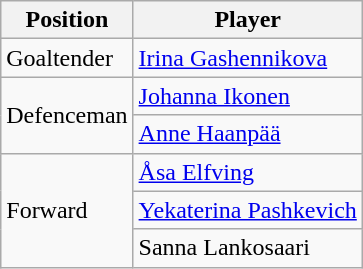<table class="wikitable">
<tr>
<th>Position</th>
<th>Player</th>
</tr>
<tr>
<td>Goaltender</td>
<td> <a href='#'>Irina Gashennikova</a></td>
</tr>
<tr>
<td rowspan=2>Defenceman</td>
<td> <a href='#'>Johanna Ikonen</a></td>
</tr>
<tr>
<td> <a href='#'>Anne Haanpää</a></td>
</tr>
<tr>
<td rowspan=3>Forward</td>
<td> <a href='#'>Åsa Elfving</a></td>
</tr>
<tr>
<td> <a href='#'>Yekaterina Pashkevich</a></td>
</tr>
<tr>
<td> Sanna Lankosaari</td>
</tr>
</table>
